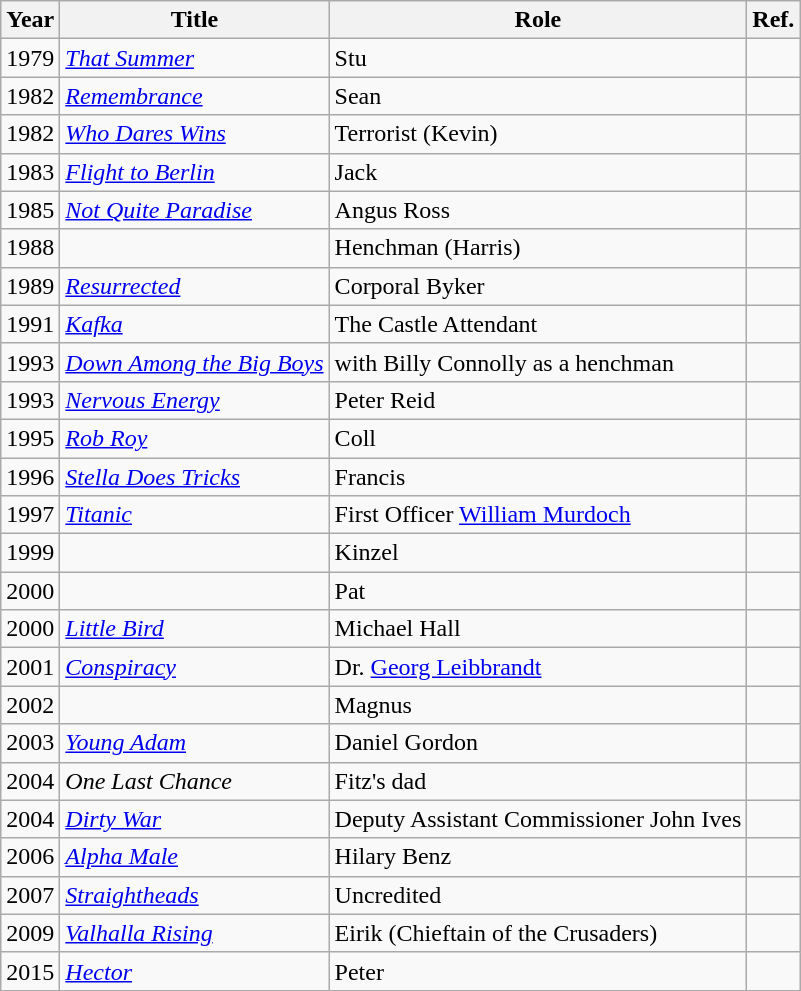<table class="wikitable sortable">
<tr>
<th>Year</th>
<th>Title</th>
<th>Role</th>
<th>Ref.</th>
</tr>
<tr>
<td>1979</td>
<td><em><a href='#'>That Summer</a></em></td>
<td>Stu</td>
<td></td>
</tr>
<tr>
<td>1982</td>
<td><em><a href='#'>Remembrance</a></em></td>
<td>Sean</td>
<td></td>
</tr>
<tr>
<td>1982</td>
<td><em><a href='#'>Who Dares Wins</a></em></td>
<td>Terrorist (Kevin)</td>
<td></td>
</tr>
<tr>
<td>1983</td>
<td><em><a href='#'>Flight to Berlin</a></em></td>
<td>Jack</td>
<td></td>
</tr>
<tr>
<td>1985</td>
<td><em><a href='#'>Not Quite Paradise</a></em></td>
<td>Angus Ross</td>
<td></td>
</tr>
<tr>
<td>1988</td>
<td><em></em></td>
<td>Henchman (Harris)</td>
<td></td>
</tr>
<tr>
<td>1989</td>
<td><em><a href='#'>Resurrected</a></em></td>
<td>Corporal Byker</td>
<td></td>
</tr>
<tr>
<td>1991</td>
<td><em><a href='#'>Kafka</a></em></td>
<td>The Castle Attendant</td>
<td></td>
</tr>
<tr>
<td>1993</td>
<td><em><a href='#'>Down Among the Big Boys</a></em></td>
<td>with Billy Connolly as a henchman</td>
<td></td>
</tr>
<tr>
<td>1993</td>
<td><em><a href='#'>Nervous Energy</a></em></td>
<td>Peter Reid</td>
<td></td>
</tr>
<tr>
<td>1995</td>
<td><em><a href='#'>Rob Roy</a></em></td>
<td>Coll</td>
<td></td>
</tr>
<tr>
<td>1996</td>
<td><em><a href='#'>Stella Does Tricks</a></em></td>
<td>Francis</td>
<td></td>
</tr>
<tr>
<td>1997</td>
<td><em><a href='#'>Titanic</a></em></td>
<td>First Officer <a href='#'>William Murdoch</a></td>
<td></td>
</tr>
<tr>
<td>1999</td>
<td><em></em></td>
<td>Kinzel</td>
<td></td>
</tr>
<tr>
<td>2000</td>
<td><em></em></td>
<td>Pat</td>
<td></td>
</tr>
<tr>
<td>2000</td>
<td><em><a href='#'>Little Bird</a></em></td>
<td>Michael Hall</td>
<td></td>
</tr>
<tr>
<td>2001</td>
<td><em><a href='#'>Conspiracy</a></em></td>
<td>Dr. <a href='#'>Georg Leibbrandt</a></td>
<td></td>
</tr>
<tr>
<td>2002</td>
<td><em></em></td>
<td>Magnus</td>
<td></td>
</tr>
<tr>
<td>2003</td>
<td><em><a href='#'>Young Adam</a></em></td>
<td>Daniel Gordon</td>
<td></td>
</tr>
<tr>
<td>2004</td>
<td><em>One Last Chance</em></td>
<td>Fitz's dad</td>
<td></td>
</tr>
<tr>
<td>2004</td>
<td><em><a href='#'>Dirty War</a></em></td>
<td>Deputy Assistant Commissioner John Ives</td>
<td></td>
</tr>
<tr>
<td>2006</td>
<td><em><a href='#'>Alpha Male</a></em></td>
<td>Hilary Benz</td>
<td></td>
</tr>
<tr>
<td>2007</td>
<td><em><a href='#'>Straightheads</a></em></td>
<td>Uncredited</td>
<td></td>
</tr>
<tr>
<td>2009</td>
<td><em><a href='#'>Valhalla Rising</a></em></td>
<td>Eirik (Chieftain of the Crusaders)</td>
<td></td>
</tr>
<tr>
<td>2015</td>
<td><em><a href='#'>Hector</a></em></td>
<td>Peter</td>
<td></td>
</tr>
<tr>
</tr>
</table>
